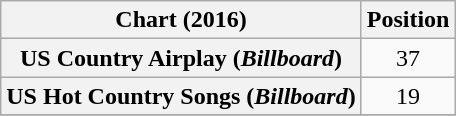<table class="wikitable sortable plainrowheaders" style="text-align:center">
<tr>
<th scope="col">Chart (2016)</th>
<th scope="col">Position</th>
</tr>
<tr>
<th scope="row">US Country Airplay (<em>Billboard</em>)</th>
<td>37</td>
</tr>
<tr>
<th scope="row">US Hot Country Songs (<em>Billboard</em>)</th>
<td>19</td>
</tr>
<tr>
</tr>
</table>
